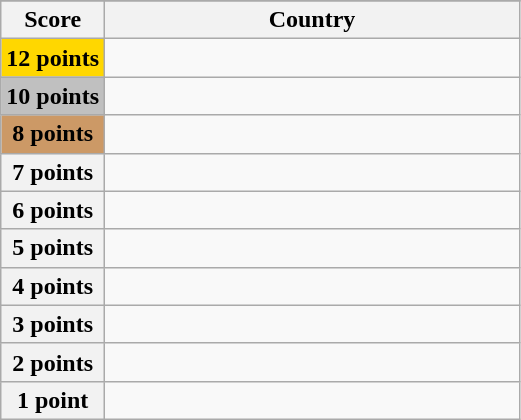<table class="wikitable">
<tr>
</tr>
<tr>
<th scope="col" width="20%">Score</th>
<th scope="col">Country</th>
</tr>
<tr>
<th scope="row" style="background:gold">12 points</th>
<td></td>
</tr>
<tr>
<th scope="row" style="background:silver">10 points</th>
<td></td>
</tr>
<tr>
<th scope="row" style="background:#CC9966">8 points</th>
<td></td>
</tr>
<tr>
<th scope="row">7 points</th>
<td></td>
</tr>
<tr>
<th scope="row">6 points</th>
<td></td>
</tr>
<tr>
<th scope="row">5 points</th>
<td></td>
</tr>
<tr>
<th scope="row">4 points</th>
<td></td>
</tr>
<tr>
<th scope="row">3 points</th>
<td></td>
</tr>
<tr>
<th scope="row">2 points</th>
<td></td>
</tr>
<tr>
<th scope="row">1 point</th>
<td></td>
</tr>
</table>
